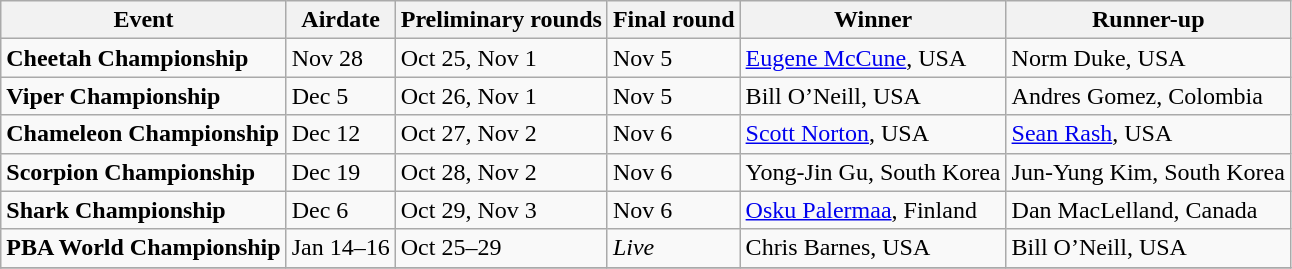<table class="wikitable">
<tr>
<th>Event</th>
<th>Airdate</th>
<th>Preliminary rounds</th>
<th>Final round</th>
<th>Winner</th>
<th>Runner-up</th>
</tr>
<tr>
<td><strong>Cheetah Championship</strong></td>
<td>Nov 28</td>
<td>Oct 25, Nov 1</td>
<td>Nov 5</td>
<td><a href='#'>Eugene McCune</a>, USA</td>
<td>Norm Duke, USA</td>
</tr>
<tr>
<td><strong>Viper Championship</strong></td>
<td>Dec 5</td>
<td>Oct 26, Nov 1</td>
<td>Nov 5</td>
<td>Bill O’Neill, USA</td>
<td>Andres Gomez, Colombia</td>
</tr>
<tr>
<td><strong>Chameleon Championship</strong></td>
<td>Dec 12</td>
<td>Oct 27, Nov 2</td>
<td>Nov 6</td>
<td><a href='#'>Scott Norton</a>, USA</td>
<td><a href='#'>Sean Rash</a>, USA</td>
</tr>
<tr>
<td><strong>Scorpion Championship</strong></td>
<td>Dec 19</td>
<td>Oct 28, Nov 2</td>
<td>Nov 6</td>
<td>Yong-Jin Gu, South Korea</td>
<td>Jun-Yung Kim, South Korea</td>
</tr>
<tr>
<td><strong>Shark Championship</strong></td>
<td>Dec 6</td>
<td>Oct 29, Nov 3</td>
<td>Nov 6</td>
<td><a href='#'>Osku Palermaa</a>, Finland</td>
<td>Dan MacLelland, Canada</td>
</tr>
<tr>
<td><strong>PBA World Championship</strong></td>
<td>Jan 14–16</td>
<td>Oct 25–29</td>
<td><em>Live</em></td>
<td>Chris Barnes, USA</td>
<td>Bill O’Neill, USA</td>
</tr>
<tr>
</tr>
</table>
